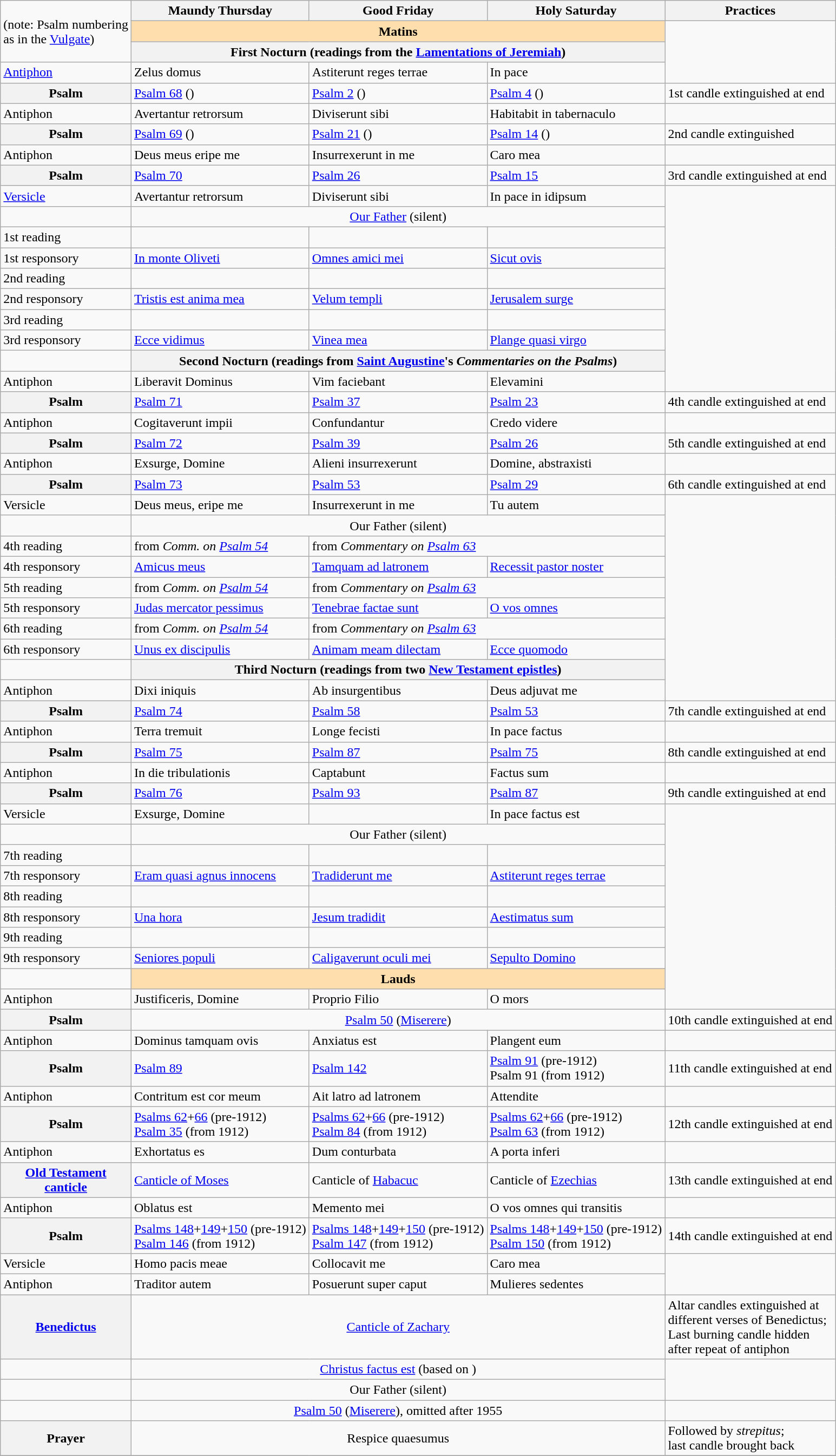<table class="wikitable">
<tr>
<td rowspan="3">(note: Psalm numbering<br>as in the <a href='#'>Vulgate</a>)</td>
<th>Maundy Thursday</th>
<th>Good Friday</th>
<th>Holy Saturday</th>
<th>Practices</th>
</tr>
<tr>
<th colspan="3" style="background: #ffdead;">Matins</th>
</tr>
<tr>
<th colspan="3">First Nocturn (readings from the <a href='#'>Lamentations of Jeremiah</a>)</th>
</tr>
<tr>
<td><a href='#'>Antiphon</a></td>
<td>Zelus domus</td>
<td>Astiterunt reges terrae</td>
<td>In pace</td>
</tr>
<tr>
<th>Psalm</th>
<td><a href='#'>Psalm 68</a> ()</td>
<td><a href='#'>Psalm 2</a> ()</td>
<td><a href='#'>Psalm 4</a> ()</td>
<td>1st candle extinguished at end</td>
</tr>
<tr>
<td>Antiphon</td>
<td>Avertantur retrorsum</td>
<td>Diviserunt sibi</td>
<td>Habitabit in tabernaculo</td>
</tr>
<tr>
<th>Psalm</th>
<td><a href='#'>Psalm 69</a> ()</td>
<td><a href='#'>Psalm 21</a> ()</td>
<td><a href='#'>Psalm 14</a> ()</td>
<td>2nd candle extinguished</td>
</tr>
<tr>
<td>Antiphon</td>
<td>Deus meus eripe me</td>
<td>Insurrexerunt in me</td>
<td>Caro mea</td>
</tr>
<tr>
<th>Psalm</th>
<td><a href='#'>Psalm 70</a></td>
<td><a href='#'>Psalm 26</a></td>
<td><a href='#'>Psalm 15</a></td>
<td>3rd candle extinguished at end</td>
</tr>
<tr>
<td><a href='#'>Versicle</a></td>
<td>Avertantur retrorsum</td>
<td>Diviserunt sibi</td>
<td>In pace in idipsum</td>
</tr>
<tr>
<td></td>
<td colspan="3" style="text-align:center;"><a href='#'>Our Father</a> (silent)</td>
</tr>
<tr>
<td>1st reading</td>
<td></td>
<td></td>
<td></td>
</tr>
<tr>
<td>1st responsory</td>
<td><a href='#'>In monte Oliveti</a></td>
<td><a href='#'>Omnes amici mei</a></td>
<td><a href='#'>Sicut ovis</a></td>
</tr>
<tr>
<td>2nd reading</td>
<td></td>
<td></td>
<td></td>
</tr>
<tr>
<td>2nd responsory</td>
<td><a href='#'>Tristis est anima mea</a></td>
<td><a href='#'>Velum templi</a></td>
<td><a href='#'>Jerusalem surge</a></td>
</tr>
<tr>
<td>3rd reading</td>
<td></td>
<td></td>
<td></td>
</tr>
<tr>
<td>3rd responsory</td>
<td><a href='#'>Ecce vidimus</a></td>
<td><a href='#'>Vinea mea</a></td>
<td><a href='#'>Plange quasi virgo</a></td>
</tr>
<tr>
<td></td>
<th colspan="3">Second Nocturn (readings from <a href='#'>Saint Augustine</a>'s <em>Commentaries on the Psalms</em>)</th>
</tr>
<tr>
<td>Antiphon</td>
<td>Liberavit Dominus</td>
<td>Vim faciebant</td>
<td>Elevamini</td>
</tr>
<tr>
<th>Psalm</th>
<td><a href='#'>Psalm 71</a></td>
<td><a href='#'>Psalm 37</a></td>
<td><a href='#'>Psalm 23</a></td>
<td>4th candle extinguished at end</td>
</tr>
<tr>
<td>Antiphon</td>
<td>Cogitaverunt impii</td>
<td>Confundantur</td>
<td>Credo videre</td>
</tr>
<tr>
<th>Psalm</th>
<td><a href='#'>Psalm 72</a></td>
<td><a href='#'>Psalm 39</a></td>
<td><a href='#'>Psalm 26</a></td>
<td>5th candle extinguished at end</td>
</tr>
<tr>
<td>Antiphon</td>
<td>Exsurge, Domine</td>
<td>Alieni insurrexerunt</td>
<td>Domine, abstraxisti</td>
</tr>
<tr>
<th>Psalm</th>
<td><a href='#'>Psalm 73</a></td>
<td><a href='#'>Psalm 53</a></td>
<td><a href='#'>Psalm 29</a></td>
<td>6th candle extinguished at end</td>
</tr>
<tr>
<td>Versicle</td>
<td>Deus meus, eripe me</td>
<td>Insurrexerunt in me</td>
<td>Tu autem</td>
</tr>
<tr>
<td></td>
<td colspan="3" style="text-align:center;">Our Father (silent)</td>
</tr>
<tr>
<td>4th reading</td>
<td>from <em>Comm. on <a href='#'>Psalm 54</a></em></td>
<td colspan="2">from <em>Commentary on <a href='#'>Psalm 63</a></em></td>
</tr>
<tr>
<td>4th responsory</td>
<td><a href='#'>Amicus meus</a></td>
<td><a href='#'>Tamquam ad latronem</a></td>
<td><a href='#'>Recessit pastor noster</a></td>
</tr>
<tr>
<td>5th reading</td>
<td>from <em>Comm. on <a href='#'>Psalm 54</a></em></td>
<td colspan="2">from <em>Commentary on <a href='#'>Psalm 63</a></em></td>
</tr>
<tr>
<td>5th responsory</td>
<td><a href='#'>Judas mercator pessimus</a></td>
<td><a href='#'>Tenebrae factae sunt</a></td>
<td><a href='#'>O vos omnes</a></td>
</tr>
<tr>
<td>6th reading</td>
<td>from <em>Comm. on <a href='#'>Psalm 54</a></em></td>
<td colspan="2">from <em>Commentary on <a href='#'>Psalm 63</a></em></td>
</tr>
<tr>
<td>6th responsory</td>
<td><a href='#'>Unus ex discipulis</a></td>
<td><a href='#'>Animam meam dilectam</a></td>
<td><a href='#'>Ecce quomodo</a></td>
</tr>
<tr>
<td></td>
<th colspan="3">Third Nocturn (readings from two <a href='#'>New Testament epistles</a>)</th>
</tr>
<tr>
<td>Antiphon</td>
<td>Dixi iniquis</td>
<td>Ab insurgentibus</td>
<td>Deus adjuvat me</td>
</tr>
<tr>
<th>Psalm</th>
<td><a href='#'>Psalm 74</a></td>
<td><a href='#'>Psalm 58</a></td>
<td><a href='#'>Psalm 53</a></td>
<td>7th candle extinguished at end</td>
</tr>
<tr>
<td>Antiphon</td>
<td>Terra tremuit</td>
<td>Longe fecisti</td>
<td>In pace factus</td>
</tr>
<tr>
<th>Psalm</th>
<td><a href='#'>Psalm 75</a></td>
<td><a href='#'>Psalm 87</a></td>
<td><a href='#'>Psalm 75</a></td>
<td>8th candle extinguished at end</td>
</tr>
<tr>
<td>Antiphon</td>
<td>In die tribulationis</td>
<td>Captabunt</td>
<td>Factus sum</td>
</tr>
<tr>
<th>Psalm</th>
<td><a href='#'>Psalm 76</a></td>
<td><a href='#'>Psalm 93</a></td>
<td><a href='#'>Psalm 87</a></td>
<td>9th candle extinguished at end</td>
</tr>
<tr>
<td>Versicle</td>
<td>Exsurge, Domine</td>
<td></td>
<td>In pace factus est</td>
</tr>
<tr>
<td></td>
<td colspan="3" style="text-align:center;">Our Father (silent)</td>
</tr>
<tr>
<td>7th reading</td>
<td></td>
<td></td>
<td></td>
</tr>
<tr>
<td>7th responsory</td>
<td><a href='#'>Eram quasi agnus innocens</a></td>
<td><a href='#'>Tradiderunt me</a></td>
<td><a href='#'>Astiterunt reges terrae</a></td>
</tr>
<tr>
<td>8th reading</td>
<td></td>
<td></td>
<td></td>
</tr>
<tr>
<td>8th responsory</td>
<td><a href='#'>Una hora</a></td>
<td><a href='#'>Jesum tradidit</a></td>
<td><a href='#'>Aestimatus sum</a></td>
</tr>
<tr>
<td>9th reading</td>
<td></td>
<td></td>
<td></td>
</tr>
<tr>
<td>9th responsory</td>
<td><a href='#'>Seniores populi</a></td>
<td><a href='#'>Caligaverunt oculi mei</a></td>
<td><a href='#'>Sepulto Domino</a></td>
</tr>
<tr>
<td></td>
<th colspan="3" style="background: #ffdead;">Lauds</th>
</tr>
<tr>
<td>Antiphon</td>
<td>Justificeris, Domine</td>
<td>Proprio Filio</td>
<td>O mors</td>
</tr>
<tr>
<th>Psalm</th>
<td colspan="3" style="text-align:center;"><a href='#'>Psalm 50</a> (<a href='#'>Miserere</a>)</td>
<td>10th candle extinguished at end</td>
</tr>
<tr>
<td>Antiphon</td>
<td>Dominus tamquam ovis</td>
<td>Anxiatus est</td>
<td>Plangent eum</td>
</tr>
<tr>
<th>Psalm</th>
<td><a href='#'>Psalm 89</a></td>
<td><a href='#'>Psalm 142</a></td>
<td><a href='#'>Psalm 91</a> (pre-1912)<br>Psalm 91 (from 1912)</td>
<td>11th candle extinguished at end</td>
</tr>
<tr>
<td>Antiphon</td>
<td>Contritum est cor meum</td>
<td>Ait latro ad latronem</td>
<td>Attendite</td>
</tr>
<tr>
<th>Psalm</th>
<td><a href='#'>Psalms 62</a>+<a href='#'>66</a> (pre-1912)<br><a href='#'>Psalm 35</a> (from 1912)</td>
<td><a href='#'>Psalms 62</a>+<a href='#'>66</a> (pre-1912)<br><a href='#'>Psalm 84</a> (from 1912)</td>
<td><a href='#'>Psalms 62</a>+<a href='#'>66</a> (pre-1912)<br><a href='#'>Psalm 63</a> (from 1912)</td>
<td>12th candle extinguished at end</td>
</tr>
<tr>
<td>Antiphon</td>
<td>Exhortatus es</td>
<td>Dum conturbata</td>
<td>A porta inferi</td>
</tr>
<tr>
<th><a href='#'>Old Testament</a><br><a href='#'>canticle</a></th>
<td><a href='#'>Canticle of Moses</a><br></td>
<td>Canticle of <a href='#'>Habacuc</a><br></td>
<td>Canticle of <a href='#'>Ezechias</a><br></td>
<td>13th candle extinguished at end</td>
</tr>
<tr>
<td>Antiphon</td>
<td>Oblatus est</td>
<td>Memento mei</td>
<td>O vos omnes qui transitis</td>
</tr>
<tr>
<th>Psalm</th>
<td><a href='#'>Psalms 148</a>+<a href='#'>149</a>+<a href='#'>150</a> (pre-1912)<br><a href='#'>Psalm 146</a> (from 1912)</td>
<td><a href='#'>Psalms 148</a>+<a href='#'>149</a>+<a href='#'>150</a> (pre-1912)<br><a href='#'>Psalm 147</a> (from 1912)</td>
<td><a href='#'>Psalms 148</a>+<a href='#'>149</a>+<a href='#'>150</a> (pre-1912)<br><a href='#'>Psalm 150</a> (from 1912)</td>
<td>14th candle extinguished at end</td>
</tr>
<tr>
<td>Versicle</td>
<td>Homo pacis meae</td>
<td>Collocavit me</td>
<td>Caro mea</td>
</tr>
<tr>
<td>Antiphon</td>
<td>Traditor autem</td>
<td>Posuerunt super caput</td>
<td>Mulieres sedentes</td>
</tr>
<tr>
<th><a href='#'>Benedictus</a></th>
<td colspan="3" style="text-align:center;"><a href='#'>Canticle of Zachary</a><br> </td>
<td>Altar candles extinguished at<br>different verses of Benedictus;<br>Last burning candle hidden<br>after repeat of antiphon</td>
</tr>
<tr>
<td></td>
<td colspan="3" style="text-align:center;"><a href='#'>Christus factus est</a> (based on )</td>
</tr>
<tr>
<td></td>
<td colspan="3" style="text-align:center;">Our Father (silent)</td>
</tr>
<tr>
<td></td>
<td colspan="3" style="text-align:center;"><a href='#'>Psalm 50</a> (<a href='#'>Miserere</a>), omitted after 1955</td>
<td></td>
</tr>
<tr>
<th>Prayer</th>
<td colspan="3" style="text-align:center;">Respice quaesumus</td>
<td>Followed by <em>strepitus</em>;<br>last candle brought back</td>
</tr>
<tr>
</tr>
</table>
